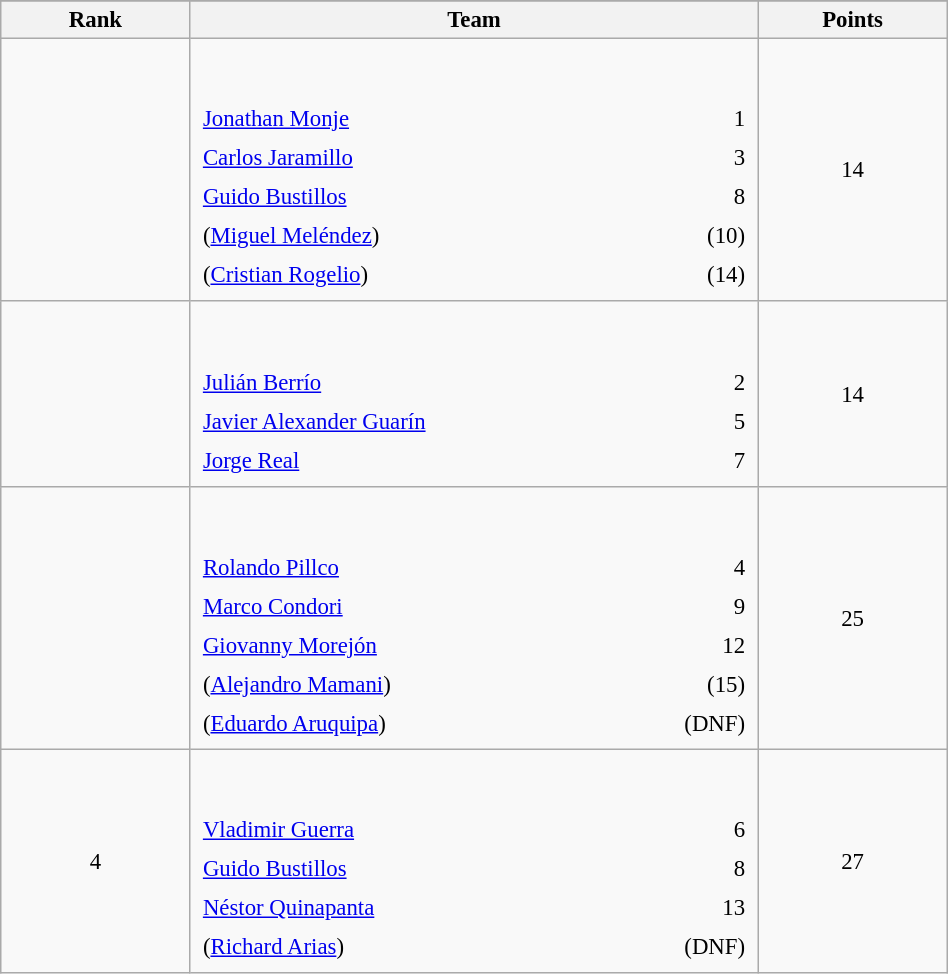<table class="wikitable sortable" style=" text-align:center; font-size:95%;" width="50%">
<tr>
</tr>
<tr>
<th width=10%>Rank</th>
<th width=30%>Team</th>
<th width=10%>Points</th>
</tr>
<tr>
<td align=center></td>
<td align=left> <br><br><table width=100%>
<tr>
<td align=left style="border:0"><a href='#'>Jonathan Monje</a></td>
<td align=right style="border:0">1</td>
</tr>
<tr>
<td align=left style="border:0"><a href='#'>Carlos Jaramillo</a></td>
<td align=right style="border:0">3</td>
</tr>
<tr>
<td align=left style="border:0"><a href='#'>Guido Bustillos</a></td>
<td align=right style="border:0">8</td>
</tr>
<tr>
<td align=left style="border:0">(<a href='#'>Miguel Meléndez</a>)</td>
<td align=right style="border:0">(10)</td>
</tr>
<tr>
<td align=left style="border:0">(<a href='#'>Cristian Rogelio</a>)</td>
<td align=right style="border:0">(14)</td>
</tr>
</table>
</td>
<td>14</td>
</tr>
<tr>
<td align=center></td>
<td align=left> <br><br><table width=100%>
<tr>
<td align=left style="border:0"><a href='#'>Julián Berrío</a></td>
<td align=right style="border:0">2</td>
</tr>
<tr>
<td align=left style="border:0"><a href='#'>Javier Alexander Guarín</a></td>
<td align=right style="border:0">5</td>
</tr>
<tr>
<td align=left style="border:0"><a href='#'>Jorge Real</a></td>
<td align=right style="border:0">7</td>
</tr>
</table>
</td>
<td>14</td>
</tr>
<tr>
<td align=center></td>
<td align=left> <br><br><table width=100%>
<tr>
<td align=left style="border:0"><a href='#'>Rolando Pillco</a></td>
<td align=right style="border:0">4</td>
</tr>
<tr>
<td align=left style="border:0"><a href='#'>Marco Condori</a></td>
<td align=right style="border:0">9</td>
</tr>
<tr>
<td align=left style="border:0"><a href='#'>Giovanny Morejón</a></td>
<td align=right style="border:0">12</td>
</tr>
<tr>
<td align=left style="border:0">(<a href='#'>Alejandro Mamani</a>)</td>
<td align=right style="border:0">(15)</td>
</tr>
<tr>
<td align=left style="border:0">(<a href='#'>Eduardo Aruquipa</a>)</td>
<td align=right style="border:0">(DNF)</td>
</tr>
</table>
</td>
<td>25</td>
</tr>
<tr>
<td align=center>4</td>
<td align=left> <br><br><table width=100%>
<tr>
<td align=left style="border:0"><a href='#'>Vladimir Guerra</a></td>
<td align=right style="border:0">6</td>
</tr>
<tr>
<td align=left style="border:0"><a href='#'>Guido Bustillos</a></td>
<td align=right style="border:0">8</td>
</tr>
<tr>
<td align=left style="border:0"><a href='#'>Néstor Quinapanta</a></td>
<td align=right style="border:0">13</td>
</tr>
<tr>
<td align=left style="border:0">(<a href='#'>Richard Arias</a>)</td>
<td align=right style="border:0">(DNF)</td>
</tr>
</table>
</td>
<td>27</td>
</tr>
</table>
